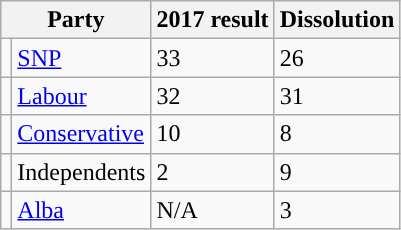<table class="wikitable">
<tr>
<th colspan="2">Party</th>
<th>2017 result</th>
<th>Dissolution</th>
</tr>
<tr>
<td style="background:"></td>
<td><a href='#'>SNP</a></td>
<td>33</td>
<td>26</td>
</tr>
<tr>
<td style="background:"></td>
<td><a href='#'>Labour</a></td>
<td>32</td>
<td>31</td>
</tr>
<tr>
<td style="background:"></td>
<td><a href='#'>Conservative</a></td>
<td>10</td>
<td>8</td>
</tr>
<tr>
<td style="background:"></td>
<td>Independents</td>
<td>2</td>
<td>9</td>
</tr>
<tr>
<td style="background:"></td>
<td><a href='#'>Alba</a></td>
<td>N/A</td>
<td>3</td>
</tr>
</table>
